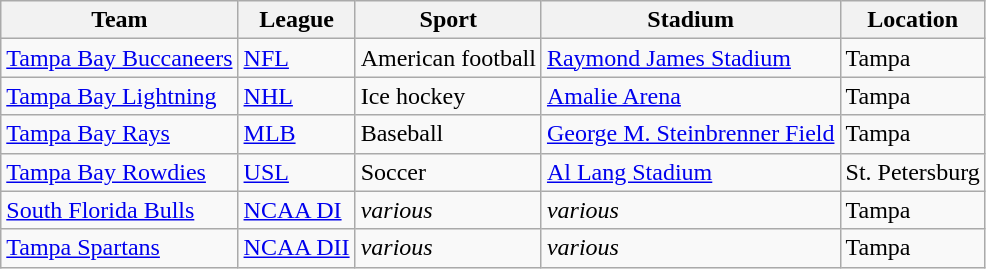<table class="wikitable sortable">
<tr>
<th>Team</th>
<th>League</th>
<th>Sport</th>
<th>Stadium</th>
<th>Location</th>
</tr>
<tr>
<td><a href='#'>Tampa Bay Buccaneers</a></td>
<td><a href='#'>NFL</a></td>
<td>American football</td>
<td><a href='#'>Raymond James Stadium</a></td>
<td>Tampa</td>
</tr>
<tr>
<td><a href='#'>Tampa Bay Lightning</a></td>
<td><a href='#'>NHL</a></td>
<td>Ice hockey</td>
<td><a href='#'>Amalie Arena</a></td>
<td>Tampa</td>
</tr>
<tr>
<td><a href='#'>Tampa Bay Rays</a></td>
<td><a href='#'>MLB</a></td>
<td>Baseball</td>
<td><a href='#'>George M. Steinbrenner Field</a></td>
<td>Tampa</td>
</tr>
<tr>
<td><a href='#'>Tampa Bay Rowdies</a></td>
<td><a href='#'>USL</a></td>
<td>Soccer</td>
<td><a href='#'>Al Lang Stadium</a></td>
<td>St. Petersburg</td>
</tr>
<tr>
<td><a href='#'>South Florida Bulls</a></td>
<td><a href='#'>NCAA DI</a></td>
<td><em>various</em></td>
<td><em>various</em></td>
<td>Tampa</td>
</tr>
<tr>
<td><a href='#'>Tampa Spartans</a></td>
<td><a href='#'>NCAA DII</a></td>
<td><em>various</em></td>
<td><em>various</em></td>
<td>Tampa</td>
</tr>
</table>
